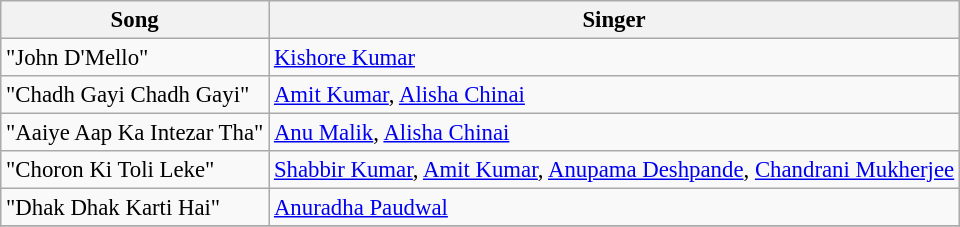<table class="wikitable" style="font-size:95%;">
<tr>
<th>Song</th>
<th>Singer</th>
</tr>
<tr>
<td>"John D'Mello"</td>
<td><a href='#'>Kishore Kumar</a></td>
</tr>
<tr>
<td>"Chadh Gayi Chadh Gayi"</td>
<td><a href='#'>Amit Kumar</a>, <a href='#'>Alisha Chinai</a></td>
</tr>
<tr>
<td>"Aaiye Aap Ka Intezar Tha"</td>
<td><a href='#'>Anu Malik</a>, <a href='#'>Alisha Chinai</a></td>
</tr>
<tr>
<td>"Choron Ki Toli Leke"</td>
<td><a href='#'>Shabbir Kumar</a>,  <a href='#'>Amit Kumar</a>, <a href='#'>Anupama Deshpande</a>, <a href='#'>Chandrani Mukherjee</a></td>
</tr>
<tr>
<td>"Dhak Dhak Karti Hai"</td>
<td><a href='#'>Anuradha Paudwal</a></td>
</tr>
<tr>
</tr>
</table>
